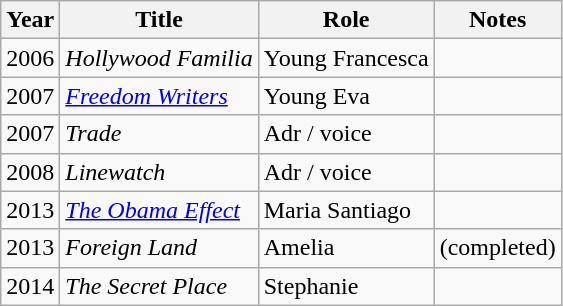<table class="wikitable sortable">
<tr>
<th>Year</th>
<th>Title</th>
<th>Role</th>
<th class="unsortable">Notes</th>
</tr>
<tr>
<td>2006</td>
<td><em>Hollywood Familia</em></td>
<td>Young Francesca</td>
<td></td>
</tr>
<tr>
<td>2007</td>
<td><em><a href='#'>Freedom Writers</a></em></td>
<td>Young Eva</td>
<td></td>
</tr>
<tr>
<td>2007</td>
<td><em>Trade</em></td>
<td>Adr / voice</td>
<td></td>
</tr>
<tr>
<td>2008</td>
<td><em>Linewatch</em></td>
<td>Adr / voice</td>
<td></td>
</tr>
<tr>
<td>2013</td>
<td><em><a href='#'>The Obama Effect</a></em></td>
<td>Maria Santiago</td>
<td></td>
</tr>
<tr>
<td>2013</td>
<td><em>Foreign Land</em></td>
<td>Amelia</td>
<td>(completed)</td>
</tr>
<tr>
<td>2014</td>
<td><em>The Secret Place</em></td>
<td>Stephanie</td>
<td></td>
</tr>
</table>
